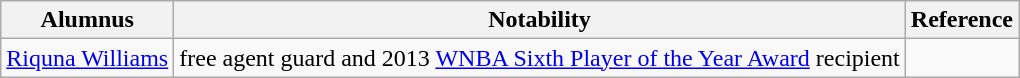<table class="wikitable">
<tr>
<th>Alumnus</th>
<th>Notability</th>
<th>Reference</th>
</tr>
<tr>
<td><a href='#'>Riquna Williams</a></td>
<td>free agent guard and 2013 <a href='#'>WNBA Sixth Player of the Year Award</a> recipient</td>
<td></td>
</tr>
</table>
